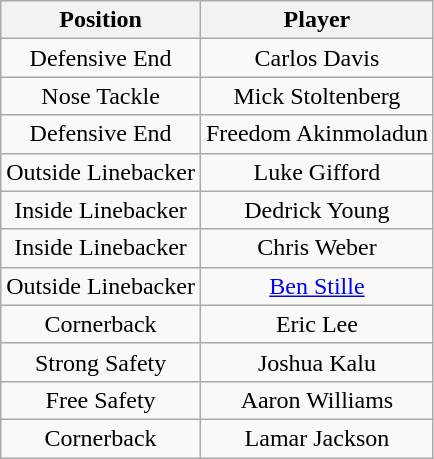<table class="wikitable" style="text-align: center;">
<tr>
<th>Position</th>
<th>Player</th>
</tr>
<tr>
<td>Defensive End</td>
<td>Carlos Davis</td>
</tr>
<tr>
<td>Nose Tackle</td>
<td>Mick Stoltenberg</td>
</tr>
<tr>
<td>Defensive End</td>
<td>Freedom Akinmoladun</td>
</tr>
<tr>
<td>Outside Linebacker</td>
<td>Luke Gifford</td>
</tr>
<tr>
<td>Inside Linebacker</td>
<td>Dedrick Young</td>
</tr>
<tr>
<td>Inside Linebacker</td>
<td>Chris Weber</td>
</tr>
<tr>
<td>Outside Linebacker</td>
<td><a href='#'>Ben Stille</a></td>
</tr>
<tr>
<td>Cornerback</td>
<td>Eric Lee</td>
</tr>
<tr>
<td>Strong Safety</td>
<td>Joshua Kalu</td>
</tr>
<tr>
<td>Free Safety</td>
<td>Aaron Williams</td>
</tr>
<tr>
<td>Cornerback</td>
<td>Lamar Jackson</td>
</tr>
</table>
